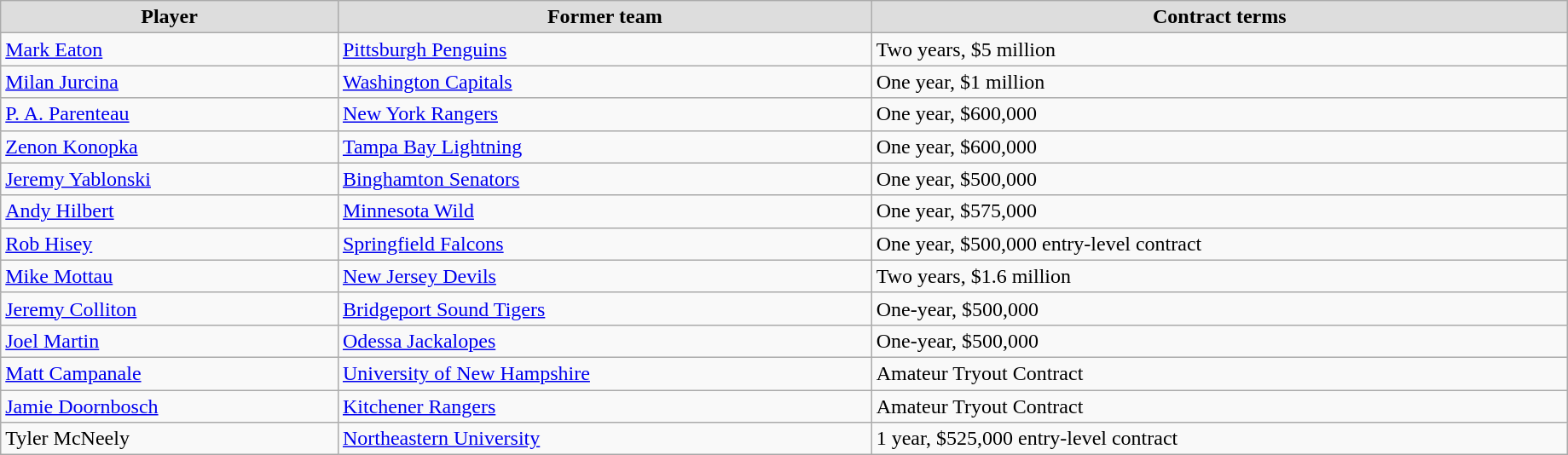<table class="wikitable" style="width:97%;">
<tr style="text-align:center; background:#ddd;">
<td><strong>Player</strong></td>
<td><strong>Former team</strong></td>
<td><strong>Contract terms</strong></td>
</tr>
<tr>
<td><a href='#'>Mark Eaton</a></td>
<td><a href='#'>Pittsburgh Penguins</a></td>
<td>Two years, $5 million</td>
</tr>
<tr>
<td><a href='#'>Milan Jurcina</a></td>
<td><a href='#'>Washington Capitals</a></td>
<td>One year, $1 million</td>
</tr>
<tr>
<td><a href='#'>P. A. Parenteau</a></td>
<td><a href='#'>New York Rangers</a></td>
<td>One year, $600,000</td>
</tr>
<tr>
<td><a href='#'>Zenon Konopka</a></td>
<td><a href='#'>Tampa Bay Lightning</a></td>
<td>One year, $600,000</td>
</tr>
<tr>
<td><a href='#'>Jeremy Yablonski</a></td>
<td><a href='#'>Binghamton Senators</a></td>
<td>One year, $500,000</td>
</tr>
<tr>
<td><a href='#'>Andy Hilbert</a></td>
<td><a href='#'>Minnesota Wild</a></td>
<td>One year, $575,000</td>
</tr>
<tr>
<td><a href='#'>Rob Hisey</a></td>
<td><a href='#'>Springfield Falcons</a></td>
<td>One year, $500,000 entry-level contract</td>
</tr>
<tr>
<td><a href='#'>Mike Mottau</a></td>
<td><a href='#'>New Jersey Devils</a></td>
<td>Two years, $1.6 million</td>
</tr>
<tr>
<td><a href='#'>Jeremy Colliton</a></td>
<td><a href='#'>Bridgeport Sound Tigers</a></td>
<td>One-year, $500,000</td>
</tr>
<tr>
<td><a href='#'>Joel Martin</a></td>
<td><a href='#'>Odessa Jackalopes</a></td>
<td>One-year, $500,000</td>
</tr>
<tr>
<td><a href='#'>Matt Campanale</a></td>
<td><a href='#'>University of New Hampshire</a></td>
<td>Amateur Tryout Contract</td>
</tr>
<tr>
<td><a href='#'>Jamie Doornbosch</a></td>
<td><a href='#'>Kitchener Rangers</a></td>
<td>Amateur Tryout Contract</td>
</tr>
<tr>
<td>Tyler McNeely</td>
<td><a href='#'>Northeastern University</a></td>
<td>1 year, $525,000 entry-level contract</td>
</tr>
</table>
